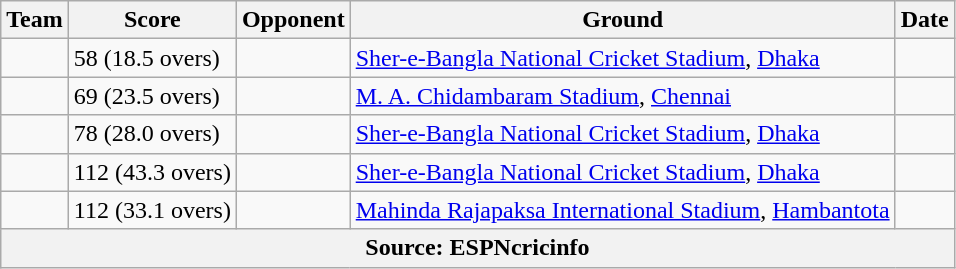<table class="wikitable sortable" style="text-align:center">
<tr>
<th>Team</th>
<th>Score</th>
<th>Opponent</th>
<th>Ground</th>
<th class="unsortable">Date</th>
</tr>
<tr>
<td style="text-align:left"></td>
<td style="text-align:left">58 (18.5 overs)</td>
<td style="text-align:left"></td>
<td style="text-align:left"><a href='#'>Sher-e-Bangla National Cricket Stadium</a>, <a href='#'>Dhaka</a></td>
<td></td>
</tr>
<tr>
<td style="text-align:left"></td>
<td style="text-align:left">69 (23.5 overs)</td>
<td style="text-align:left"></td>
<td style="text-align:left"><a href='#'>M. A. Chidambaram Stadium</a>, <a href='#'>Chennai</a></td>
<td></td>
</tr>
<tr>
<td style="text-align:left"></td>
<td style="text-align:left">78 (28.0 overs)</td>
<td style="text-align:left"></td>
<td style="text-align:left"><a href='#'>Sher-e-Bangla National Cricket Stadium</a>, <a href='#'>Dhaka</a></td>
<td></td>
</tr>
<tr>
<td style="text-align:left"></td>
<td style="text-align:left">112 (43.3 overs)</td>
<td style="text-align:left"></td>
<td style="text-align:left"><a href='#'>Sher-e-Bangla National Cricket Stadium</a>, <a href='#'>Dhaka</a></td>
<td></td>
</tr>
<tr>
<td style="text-align:left"></td>
<td style="text-align:left">112 (33.1 overs)</td>
<td style="text-align:left"></td>
<td style="text-align:left"><a href='#'>Mahinda Rajapaksa International Stadium</a>, <a href='#'>Hambantota</a></td>
<td></td>
</tr>
<tr>
<th colspan=5>Source: ESPNcricinfo </th>
</tr>
</table>
